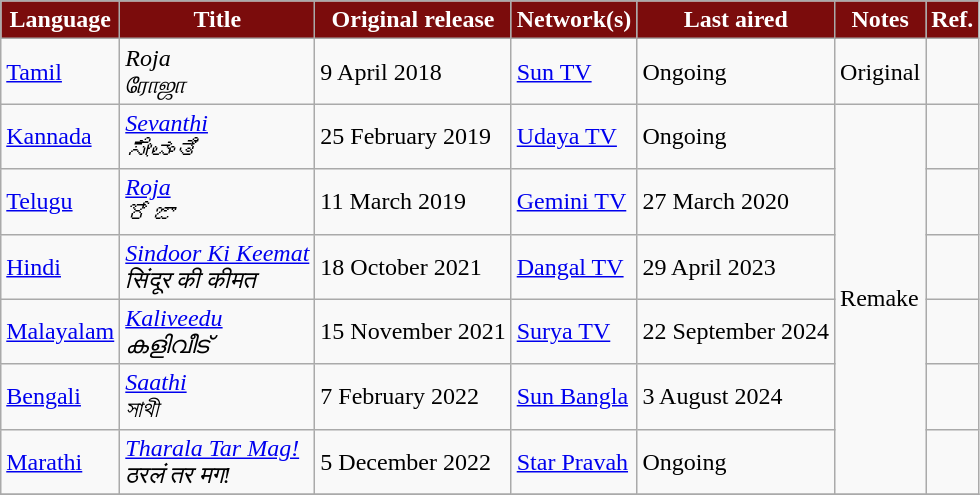<table class="wikitable" style="margin-right: 0;">
<tr style="color:black">
<th style="background:#7b0c0c;color:white">Language</th>
<th style="background:#7b0c0c;color:white">Title</th>
<th style="background:#7b0c0c;color:white">Original release</th>
<th style="background:#7b0c0c;color:white">Network(s)</th>
<th style="background:#7b0c0c;color:white">Last aired</th>
<th style="background:#7b0c0c;color:white">Notes</th>
<th style="background:#7b0c0c;color:white">Ref.</th>
</tr>
<tr>
<td><a href='#'>Tamil</a></td>
<td><em>Roja</em> <br> <em>ரோஜா</em></td>
<td>9 April 2018</td>
<td><a href='#'>Sun TV</a></td>
<td>Ongoing</td>
<td>Original</td>
<td></td>
</tr>
<tr>
<td><a href='#'>Kannada</a></td>
<td><em><a href='#'>Sevanthi</a></em> <br> <em>ಸೇವಂತಿ</em></td>
<td>25 February 2019</td>
<td><a href='#'>Udaya TV</a></td>
<td>Ongoing</td>
<td rowspan="6">Remake</td>
<td></td>
</tr>
<tr>
<td><a href='#'>Telugu</a></td>
<td><em><a href='#'>Roja</a></em> <br> <em>రోజా</em></td>
<td>11 March 2019</td>
<td><a href='#'>Gemini TV</a></td>
<td>27 March 2020</td>
<td></td>
</tr>
<tr>
<td><a href='#'>Hindi</a></td>
<td><em><a href='#'>Sindoor Ki Keemat</a></em> <br> <em>सिंदूर की कीमत</em></td>
<td>18 October 2021</td>
<td><a href='#'>Dangal TV</a></td>
<td>29 April 2023</td>
<td></td>
</tr>
<tr>
<td><a href='#'>Malayalam</a></td>
<td><em><a href='#'>Kaliveedu</a></em> <br> <em>കളിവീട്</em></td>
<td>15 November 2021</td>
<td><a href='#'>Surya TV</a></td>
<td>22 September 2024</td>
<td></td>
</tr>
<tr>
<td><a href='#'>Bengali</a></td>
<td><em><a href='#'>Saathi</a></em> <br> <em>সাথী</em></td>
<td>7 February 2022</td>
<td><a href='#'>Sun Bangla</a></td>
<td>3 August 2024</td>
<td></td>
</tr>
<tr>
<td><a href='#'>Marathi</a></td>
<td><em><a href='#'>Tharala Tar Mag!</a></em> <br> <em>ठरलं तर मग!</em></td>
<td>5 December 2022</td>
<td><a href='#'>Star Pravah</a></td>
<td>Ongoing</td>
<td></td>
</tr>
<tr>
</tr>
</table>
